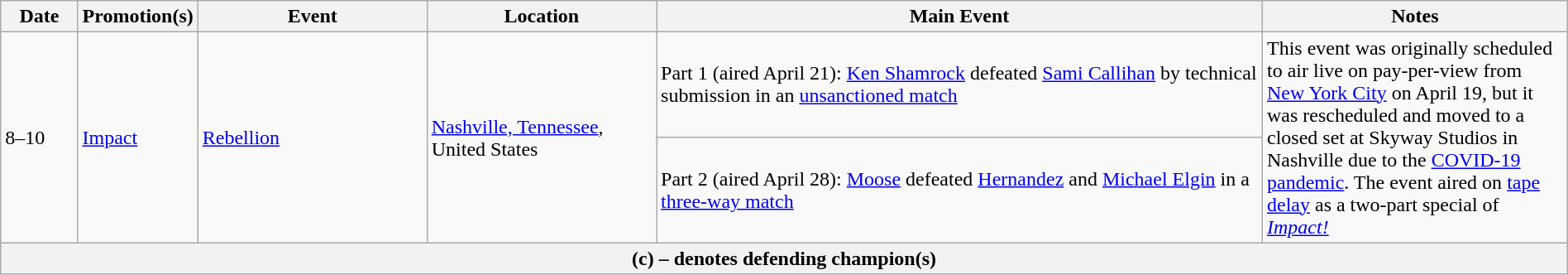<table class="wikitable" style="width:100%;">
<tr>
<th width="5%">Date</th>
<th width="5%">Promotion(s)</th>
<th style="width:15%;">Event</th>
<th style="width:15%;">Location</th>
<th style="width:40%;">Main Event</th>
<th style="width:20%;">Notes</th>
</tr>
<tr>
<td rowspan=2>8–10</td>
<td rowspan=2><a href='#'>Impact</a></td>
<td rowspan=2><a href='#'>Rebellion</a></td>
<td rowspan=2><a href='#'>Nashville, Tennessee</a>, United States</td>
<td>Part 1 (aired April 21): <a href='#'>Ken Shamrock</a> defeated <a href='#'>Sami Callihan</a> by technical submission in an <a href='#'>unsanctioned match</a></td>
<td rowspan=2>This event was originally scheduled to air live on pay-per-view from <a href='#'>New York City</a> on April 19, but it was rescheduled and moved to a closed set at Skyway Studios in Nashville due to the <a href='#'>COVID-19 pandemic</a>. The event aired on <a href='#'>tape delay</a> as a two-part special of <em><a href='#'>Impact!</a></em></td>
</tr>
<tr>
<td>Part 2 (aired April 28): <a href='#'>Moose</a> defeated <a href='#'>Hernandez</a> and <a href='#'>Michael Elgin</a> in a <a href='#'>three-way match</a></td>
</tr>
<tr>
<th colspan="6">(c) – denotes defending champion(s)</th>
</tr>
</table>
